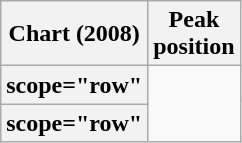<table class="wikitable plainrowheaders sortable">
<tr>
<th scope="col">Chart (2008)</th>
<th scope="col">Peak<br>position</th>
</tr>
<tr>
<th>scope="row" </th>
</tr>
<tr>
<th>scope="row" </th>
</tr>
</table>
